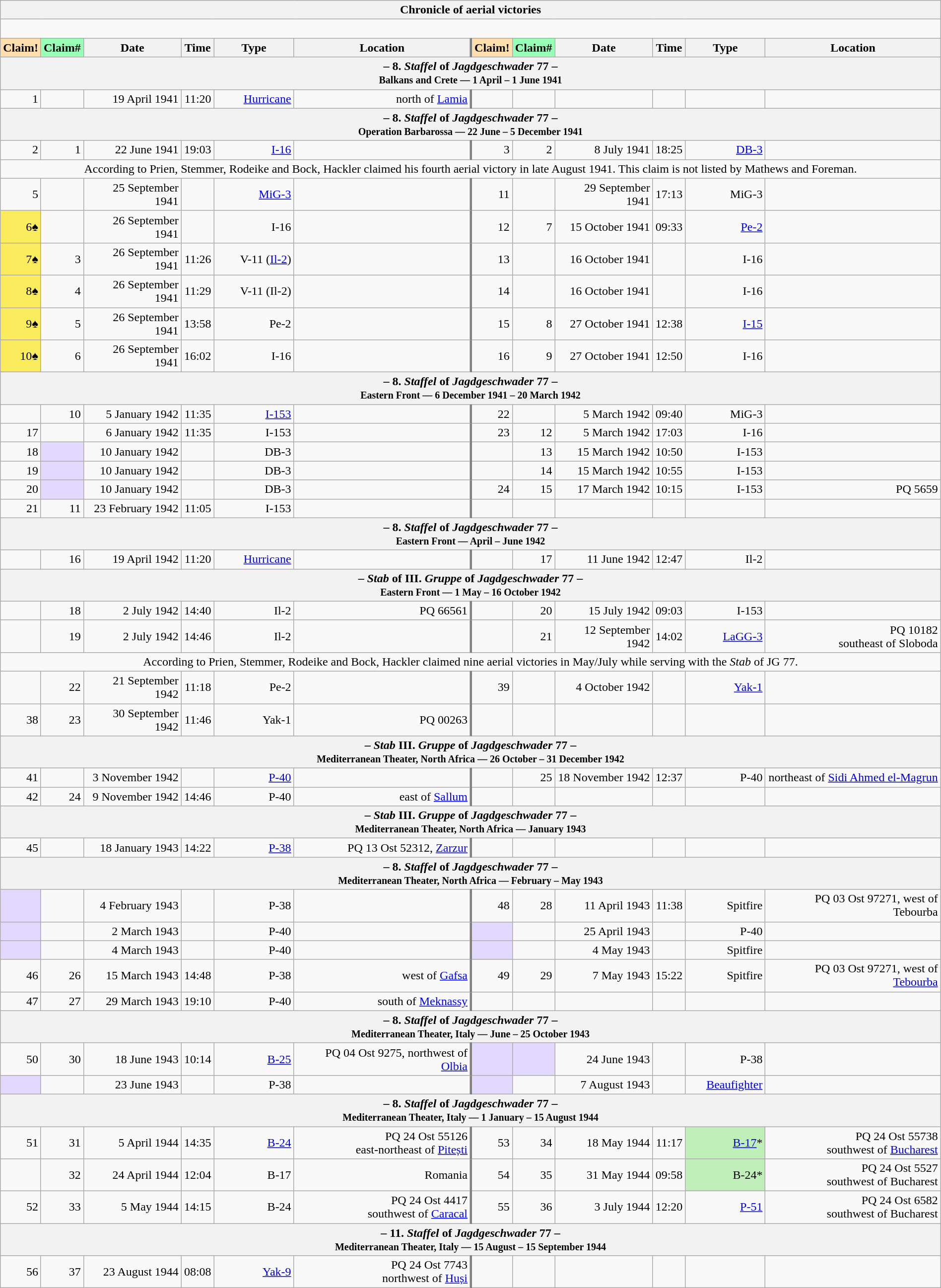<table class="wikitable plainrowheaders collapsible" style="margin-left: auto; margin-right: auto; border: none; text-align:right; width: 100%;">
<tr>
<th colspan="12">Chronicle of aerial victories</th>
</tr>
<tr>
<td colspan="12" style="text-align: left;"><br>



</td>
</tr>
<tr>
<th scope="col" style="background:#ffdead">Claim!</th>
<th scope="col" style="background:#97ffb6">Claim#</th>
<th scope="col">Date</th>
<th scope="col">Time</th>
<th scope="col" width="100px">Type</th>
<th scope="col">Location</th>
<th scope="col" style="border-left: 3px solid grey; background:#ffdead">Claim!</th>
<th scope="col" style="background:#97ffb6">Claim#</th>
<th scope="col">Date</th>
<th scope="col">Time</th>
<th scope="col" width="100px">Type</th>
<th scope="col">Location</th>
</tr>
<tr>
<th colspan="12">– 8. <em>Staffel</em> of <em>Jagdgeschwader</em> 77 –<br><small>Balkans and Crete — 1 April – 1 June 1941</small></th>
</tr>
<tr>
<td>1</td>
<td></td>
<td>19 April 1941</td>
<td>11:20</td>
<td><a href='#'>Hurricane</a></td>
<td> north of <a href='#'>Lamia</a></td>
<td style="border-left: 3px solid grey;"></td>
<td></td>
<td></td>
<td></td>
<td></td>
<td></td>
</tr>
<tr>
<th colspan="12">– 8. <em>Staffel</em> of <em>Jagdgeschwader</em> 77 –<br><small>Operation Barbarossa — 22 June – 5 December 1941</small></th>
</tr>
<tr>
<td>2</td>
<td>1</td>
<td>22 June 1941</td>
<td>19:03</td>
<td><a href='#'>I-16</a></td>
<td></td>
<td style="border-left: 3px solid grey;">3</td>
<td>2</td>
<td>8 July 1941</td>
<td>18:25</td>
<td><a href='#'>DB-3</a></td>
<td></td>
</tr>
<tr>
<td colspan="12" style="text-align: center">According to Prien, Stemmer, Rodeike and Bock, Hackler claimed his fourth aerial victory in late August 1941. This claim is not listed by Mathews and Foreman.</td>
</tr>
<tr>
<td>5</td>
<td></td>
<td>25 September 1941</td>
<td></td>
<td><a href='#'>MiG-3</a></td>
<td></td>
<td style="border-left: 3px solid grey;">11</td>
<td></td>
<td>29 September 1941</td>
<td>17:13</td>
<td>MiG-3</td>
<td></td>
</tr>
<tr>
<td style="background:#fbec5d;">6♠</td>
<td></td>
<td>26 September 1941</td>
<td></td>
<td>I-16</td>
<td></td>
<td style="border-left: 3px solid grey;">12</td>
<td>7</td>
<td>15 October 1941</td>
<td>09:33</td>
<td><a href='#'>Pe-2</a></td>
<td></td>
</tr>
<tr>
<td style="background:#fbec5d;">7♠</td>
<td>3</td>
<td>26 September 1941</td>
<td>11:26</td>
<td>V-11 (<a href='#'>Il-2</a>)</td>
<td></td>
<td style="border-left: 3px solid grey;">13</td>
<td></td>
<td>16 October 1941</td>
<td></td>
<td>I-16</td>
<td></td>
</tr>
<tr>
<td style="background:#fbec5d;">8♠</td>
<td>4</td>
<td>26 September 1941</td>
<td>11:29</td>
<td>V-11 (Il-2)</td>
<td></td>
<td style="border-left: 3px solid grey;">14</td>
<td></td>
<td>16 October 1941</td>
<td></td>
<td>I-16</td>
<td></td>
</tr>
<tr>
<td style="background:#fbec5d;">9♠</td>
<td>5</td>
<td>26 September 1941</td>
<td>13:58</td>
<td>Pe-2</td>
<td></td>
<td style="border-left: 3px solid grey;">15</td>
<td>8</td>
<td>27 October 1941</td>
<td>12:38</td>
<td><a href='#'>I-15</a></td>
<td></td>
</tr>
<tr>
<td style="background:#fbec5d;">10♠</td>
<td>6</td>
<td>26 September 1941</td>
<td>16:02</td>
<td>I-16</td>
<td></td>
<td style="border-left: 3px solid grey;">16</td>
<td>9</td>
<td>27 October 1941</td>
<td>12:50</td>
<td>I-16</td>
<td></td>
</tr>
<tr>
<th colspan="12">– 8. <em>Staffel</em> of <em>Jagdgeschwader</em> 77 –<br><small>Eastern Front — 6 December 1941 – 20 March 1942</small></th>
</tr>
<tr>
<td></td>
<td>10</td>
<td>5 January 1942</td>
<td>11:35</td>
<td><a href='#'>I-153</a></td>
<td></td>
<td style="border-left: 3px solid grey;">22</td>
<td></td>
<td>5 March 1942</td>
<td>09:40</td>
<td>MiG-3</td>
<td></td>
</tr>
<tr>
<td>17</td>
<td></td>
<td>6 January 1942</td>
<td>11:35</td>
<td>I-153</td>
<td></td>
<td style="border-left: 3px solid grey;">23</td>
<td>12</td>
<td>5 March 1942</td>
<td>17:03</td>
<td>I-16</td>
<td></td>
</tr>
<tr>
<td>18</td>
<td style="background:#e3d9ff;"></td>
<td>10 January 1942</td>
<td></td>
<td>DB-3</td>
<td></td>
<td style="border-left: 3px solid grey;"></td>
<td>13</td>
<td>15 March 1942</td>
<td>10:50</td>
<td>I-153</td>
<td></td>
</tr>
<tr>
<td>19</td>
<td style="background:#e3d9ff;"></td>
<td>10 January 1942</td>
<td></td>
<td>DB-3</td>
<td></td>
<td style="border-left: 3px solid grey;"></td>
<td>14</td>
<td>15 March 1942</td>
<td>10:55</td>
<td>I-153</td>
<td></td>
</tr>
<tr>
<td>20</td>
<td style="background:#e3d9ff;"></td>
<td>10 January 1942</td>
<td></td>
<td>DB-3</td>
<td></td>
<td style="border-left: 3px solid grey;">24</td>
<td>15</td>
<td>17 March 1942</td>
<td>10:15</td>
<td>I-153</td>
<td>PQ 5659</td>
</tr>
<tr>
<td>21</td>
<td>11</td>
<td>23 February 1942</td>
<td>11:05</td>
<td>I-153</td>
<td></td>
<td style="border-left: 3px solid grey;"></td>
<td></td>
<td></td>
<td></td>
<td></td>
<td></td>
</tr>
<tr>
<th colspan="12">– 8. <em>Staffel</em> of <em>Jagdgeschwader</em> 77 –<br><small>Eastern Front — April – June 1942</small></th>
</tr>
<tr>
<td></td>
<td>16</td>
<td>19 April 1942</td>
<td>11:20</td>
<td><a href='#'>Hurricane</a></td>
<td></td>
<td style="border-left: 3px solid grey;"></td>
<td>17</td>
<td>11 June 1942</td>
<td>12:47</td>
<td>Il-2</td>
<td></td>
</tr>
<tr>
<th colspan="12">– <em>Stab</em> of III. <em>Gruppe</em> of <em>Jagdgeschwader</em> 77 –<br><small>Eastern Front — 1 May – 16 October 1942</small></th>
</tr>
<tr>
<td></td>
<td>18</td>
<td>2 July 1942</td>
<td>14:40</td>
<td>Il-2</td>
<td>PQ 66561</td>
<td style="border-left: 3px solid grey;"></td>
<td>20</td>
<td>15 July 1942</td>
<td>09:03</td>
<td>I-153</td>
<td></td>
</tr>
<tr>
<td></td>
<td>19</td>
<td>2 July 1942</td>
<td>14:46</td>
<td>Il-2</td>
<td></td>
<td style="border-left: 3px solid grey;"></td>
<td>21</td>
<td>12 September 1942</td>
<td>14:02</td>
<td><a href='#'>LaGG-3</a></td>
<td>PQ 10182<br> southeast of Sloboda</td>
</tr>
<tr>
<td colspan="12" style="text-align: center">According to Prien, Stemmer, Rodeike and Bock, Hackler claimed nine aerial victories in May/July while serving with the <em>Stab</em> of JG 77.</td>
</tr>
<tr>
<td></td>
<td>22</td>
<td>21 September 1942</td>
<td>11:18</td>
<td>Pe-2</td>
<td></td>
<td style="border-left: 3px solid grey;">39</td>
<td></td>
<td>4 October 1942</td>
<td></td>
<td><a href='#'>Yak-1</a></td>
<td></td>
</tr>
<tr>
<td>38</td>
<td>23</td>
<td>30 September 1942</td>
<td>11:46</td>
<td>Yak-1</td>
<td>PQ 00263</td>
<td style="border-left: 3px solid grey;"></td>
<td></td>
<td></td>
<td></td>
<td></td>
<td></td>
</tr>
<tr>
<th colspan="12">– <em>Stab</em> III. <em>Gruppe</em> of <em>Jagdgeschwader</em> 77 –<br><small>Mediterranean Theater, North Africa — 26 October – 31 December 1942</small></th>
</tr>
<tr>
<td>41</td>
<td></td>
<td>3 November 1942</td>
<td></td>
<td><a href='#'>P-40</a></td>
<td></td>
<td style="border-left: 3px solid grey;"></td>
<td>25</td>
<td>18 November 1942</td>
<td>12:37</td>
<td>P-40</td>
<td> northeast of <a href='#'>Sidi Ahmed el-Magrun</a></td>
</tr>
<tr>
<td>42</td>
<td>24</td>
<td>9 November 1942</td>
<td>14:46</td>
<td>P-40</td>
<td> east of <a href='#'>Sallum</a></td>
<td style="border-left: 3px solid grey;"></td>
<td></td>
<td></td>
<td></td>
<td></td>
<td></td>
</tr>
<tr>
<th colspan="12">– <em>Stab</em> III. <em>Gruppe</em> of <em>Jagdgeschwader</em> 77 –<br><small>Mediterranean Theater, North Africa — January 1943</small></th>
</tr>
<tr>
<td>45</td>
<td></td>
<td>18 January 1943</td>
<td>14:22</td>
<td><a href='#'>P-38</a></td>
<td>PQ 13 Ost 52312, <a href='#'>Zarzur</a></td>
<td style="border-left: 3px solid grey;"></td>
<td></td>
<td></td>
<td></td>
<td></td>
<td></td>
</tr>
<tr>
<th colspan="12">– 8. <em>Staffel</em> of <em>Jagdgeschwader</em> 77 –<br><small>Mediterranean Theater, North Africa — February – May 1943</small></th>
</tr>
<tr>
<td style="background:#e3d9ff;"></td>
<td></td>
<td>4 February 1943</td>
<td></td>
<td>P-38</td>
<td></td>
<td style="border-left: 3px solid grey;">48</td>
<td>28</td>
<td>11 April 1943</td>
<td>11:38</td>
<td>Spitfire</td>
<td>PQ 03 Ost 97271, west of Tebourba</td>
</tr>
<tr>
<td style="background:#e3d9ff;"></td>
<td></td>
<td>2 March 1943</td>
<td></td>
<td>P-40</td>
<td></td>
<td style="border-left: 3px solid grey; background:#e3d9ff;"></td>
<td></td>
<td>25 April 1943</td>
<td></td>
<td>P-40</td>
<td></td>
</tr>
<tr>
<td style="background:#e3d9ff;"></td>
<td></td>
<td>4 March 1943</td>
<td></td>
<td>P-40</td>
<td></td>
<td style="border-left: 3px solid grey; background:#e3d9ff;"></td>
<td></td>
<td>4 May 1943</td>
<td></td>
<td>Spitfire</td>
<td></td>
</tr>
<tr>
<td>46</td>
<td>26</td>
<td>15 March 1943</td>
<td>14:48</td>
<td>P-38</td>
<td> west of <a href='#'>Gafsa</a></td>
<td style="border-left: 3px solid grey;">49</td>
<td>29</td>
<td>7 May 1943</td>
<td>15:22</td>
<td>Spitfire</td>
<td>PQ 03 Ost 97271, west of <a href='#'>Tebourba</a></td>
</tr>
<tr>
<td>47</td>
<td>27</td>
<td>29 March 1943</td>
<td>19:10</td>
<td>P-40</td>
<td> south of <a href='#'>Meknassy</a></td>
<td style="border-left: 3px solid grey;"></td>
<td></td>
<td></td>
<td></td>
<td></td>
<td></td>
</tr>
<tr>
<th colspan="12">– 8. <em>Staffel</em> of <em>Jagdgeschwader</em> 77 –<br><small>Mediterranean Theater, Italy — June – 25 October 1943</small></th>
</tr>
<tr>
<td>50</td>
<td>30</td>
<td>18 June 1943</td>
<td>10:14</td>
<td><a href='#'>B-25</a></td>
<td>PQ 04 Ost 9275, northwest of <a href='#'>Olbia</a></td>
<td style="border-left: 3px solid grey; background:#e3d9ff;"></td>
<td style="background:#e3d9ff;"></td>
<td>24 June 1943</td>
<td></td>
<td>P-38</td>
<td></td>
</tr>
<tr>
<td style="background:#e3d9ff;"></td>
<td></td>
<td>23 June 1943</td>
<td></td>
<td>P-38</td>
<td></td>
<td style="border-left: 3px solid grey; background:#e3d9ff;"></td>
<td></td>
<td>7 August 1943</td>
<td></td>
<td><a href='#'>Beaufighter</a></td>
<td></td>
</tr>
<tr>
<th colspan="12">– 8. <em>Staffel</em> of <em>Jagdgeschwader</em> 77 –<br><small>Mediterranean Theater, Italy — 1 January – 15 August 1944</small></th>
</tr>
<tr>
<td>51</td>
<td>31</td>
<td>5 April 1944</td>
<td>14:35</td>
<td><a href='#'>B-24</a></td>
<td>PQ 24 Ost 55126<br> east-northeast of <a href='#'>Pitești</a></td>
<td style="border-left: 3px solid grey;">53</td>
<td>34</td>
<td>18 May 1944</td>
<td>11:17</td>
<td style="background:#C0EFBA"><a href='#'>B-17</a>*</td>
<td>PQ 24 Ost 55738<br> southwest of <a href='#'>Bucharest</a></td>
</tr>
<tr>
<td></td>
<td>32</td>
<td>24 April 1944</td>
<td>12:04</td>
<td>B-17</td>
<td>Romania</td>
<td style="border-left: 3px solid grey;">54</td>
<td>35</td>
<td>31 May 1944</td>
<td>09:58</td>
<td style="background:#C0EFBA">B-24*</td>
<td>PQ 24 Ost 5527<br> southwest of Bucharest</td>
</tr>
<tr>
<td>52</td>
<td>33</td>
<td>5 May 1944</td>
<td>14:15</td>
<td>B-24</td>
<td>PQ 24 Ost 4417<br> southwest of <a href='#'>Caracal</a></td>
<td style="border-left: 3px solid grey;">55</td>
<td>36</td>
<td>3 July 1944</td>
<td>12:20</td>
<td><a href='#'>P-51</a></td>
<td>PQ 24 Ost 6582<br> southwest of Bucharest</td>
</tr>
<tr>
<th colspan="12">– 11. <em>Staffel</em> of <em>Jagdgeschwader</em> 77 –<br><small>Mediterranean Theater, Italy — 15 August – 15 September 1944</small></th>
</tr>
<tr>
<td>56</td>
<td>37</td>
<td>23 August 1944</td>
<td>08:08</td>
<td><a href='#'>Yak-9</a></td>
<td>PQ 24 Ost 7743<br> northwest of <a href='#'>Huși</a></td>
<td style="border-left: 3px solid grey;"></td>
<td></td>
<td></td>
<td></td>
<td></td>
<td></td>
</tr>
</table>
